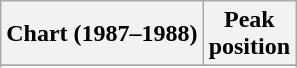<table class="wikitable sortable plainrowheaders" style="text-align:center">
<tr>
<th scope="col">Chart (1987–1988)</th>
<th scope="col">Peak<br>position</th>
</tr>
<tr>
</tr>
<tr>
</tr>
<tr>
</tr>
</table>
